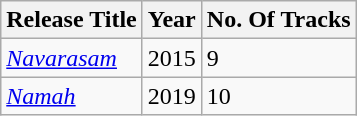<table class="wikitable">
<tr>
<th>Release Title</th>
<th>Year</th>
<th>No. Of Tracks</th>
</tr>
<tr>
<td><em><a href='#'>Navarasam</a></em></td>
<td>2015</td>
<td>9</td>
</tr>
<tr>
<td><em><a href='#'>Namah</a></em></td>
<td>2019</td>
<td>10</td>
</tr>
</table>
